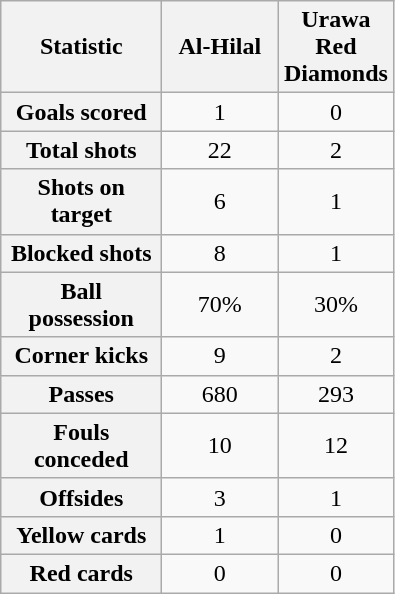<table class="wikitable plainrowheaders" style="text-align:center">
<tr>
<th scope="col" style="width:100px">Statistic</th>
<th scope="col" style="width:70px">Al-Hilal</th>
<th scope="col" style="width:70px">Urawa Red Diamonds</th>
</tr>
<tr>
<th scope=row>Goals scored</th>
<td>1</td>
<td>0</td>
</tr>
<tr>
<th scope=row>Total shots</th>
<td>22</td>
<td>2</td>
</tr>
<tr>
<th scope=row>Shots on target</th>
<td>6</td>
<td>1</td>
</tr>
<tr>
<th scope=row>Blocked shots</th>
<td>8</td>
<td>1</td>
</tr>
<tr>
<th scope=row>Ball possession</th>
<td>70%</td>
<td>30%</td>
</tr>
<tr>
<th scope=row>Corner kicks</th>
<td>9</td>
<td>2</td>
</tr>
<tr>
<th scope=row>Passes</th>
<td>680</td>
<td>293</td>
</tr>
<tr>
<th scope=row>Fouls conceded</th>
<td>10</td>
<td>12</td>
</tr>
<tr>
<th scope=row>Offsides</th>
<td>3</td>
<td>1</td>
</tr>
<tr>
<th scope=row>Yellow cards</th>
<td>1</td>
<td>0</td>
</tr>
<tr>
<th scope=row>Red cards</th>
<td>0</td>
<td>0</td>
</tr>
</table>
